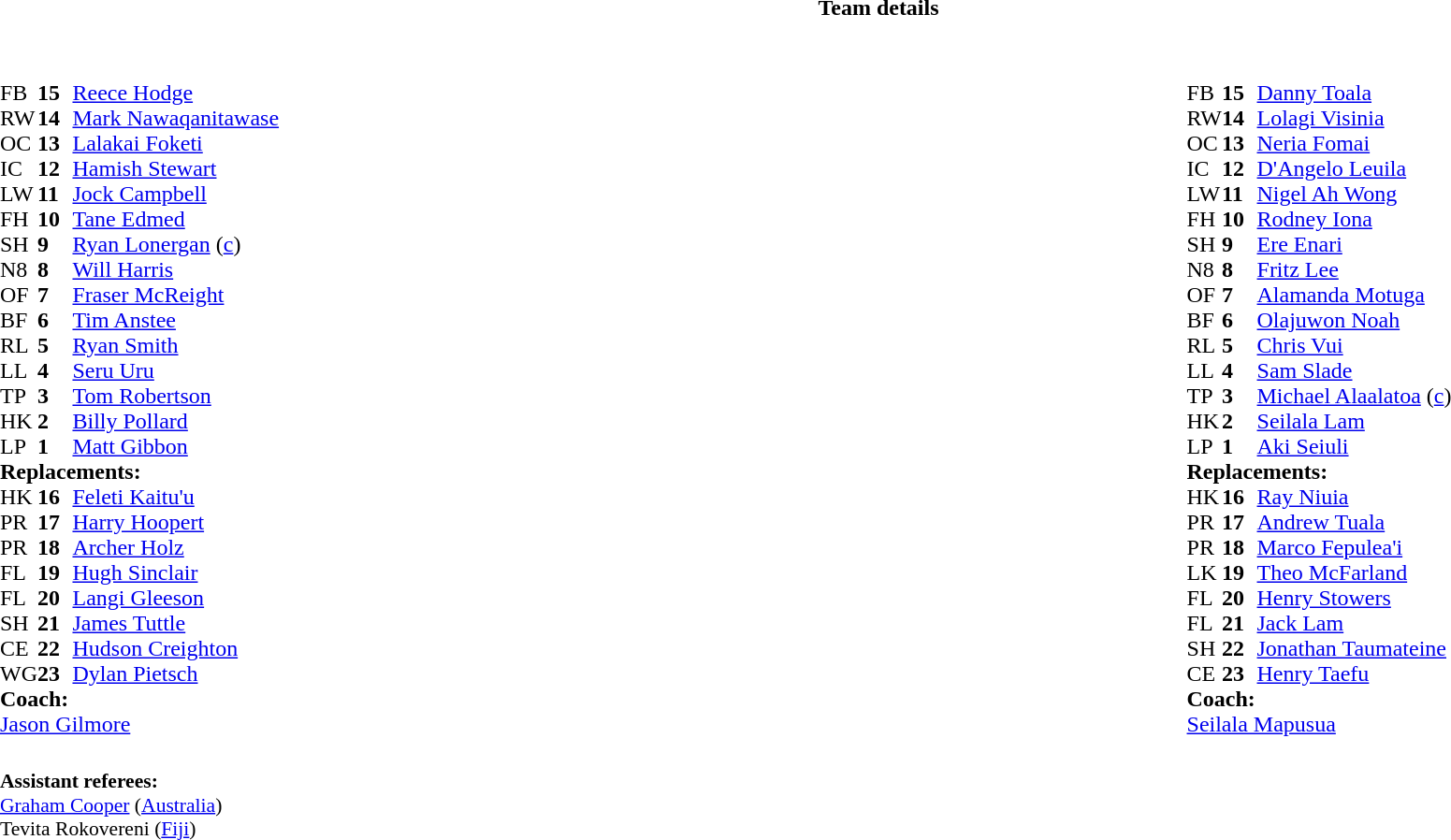<table border="0" style="width:100%;" class="collapsible collapsed">
<tr>
<th>Team details</th>
</tr>
<tr>
<td><br><table style="width:100%">
<tr>
<td style="vertical-align:top;width:50%"><br><table cellspacing="0" cellpadding="0">
<tr>
<th width="25"></th>
<th width="25"></th>
</tr>
<tr>
<td>FB</td>
<td><strong>15</strong></td>
<td><a href='#'>Reece Hodge</a></td>
</tr>
<tr>
<td>RW</td>
<td><strong>14</strong></td>
<td><a href='#'>Mark Nawaqanitawase</a></td>
<td></td>
<td></td>
</tr>
<tr>
<td>OC</td>
<td><strong>13</strong></td>
<td><a href='#'>Lalakai Foketi</a></td>
<td></td>
<td></td>
</tr>
<tr>
<td>IC</td>
<td><strong>12</strong></td>
<td><a href='#'>Hamish Stewart</a></td>
</tr>
<tr>
<td>LW</td>
<td><strong>11</strong></td>
<td><a href='#'>Jock Campbell</a></td>
</tr>
<tr>
<td>FH</td>
<td><strong>10</strong></td>
<td><a href='#'>Tane Edmed</a></td>
</tr>
<tr>
<td>SH</td>
<td><strong>9</strong></td>
<td><a href='#'>Ryan Lonergan</a>  (<a href='#'>c</a>)</td>
<td></td>
<td></td>
</tr>
<tr>
<td>N8</td>
<td><strong>8</strong></td>
<td><a href='#'>Will Harris</a></td>
<td></td>
<td></td>
</tr>
<tr>
<td>OF</td>
<td><strong>7</strong></td>
<td><a href='#'>Fraser McReight</a></td>
</tr>
<tr>
<td>BF</td>
<td><strong>6</strong></td>
<td><a href='#'>Tim Anstee</a></td>
</tr>
<tr>
<td>RL</td>
<td><strong>5</strong></td>
<td><a href='#'>Ryan Smith</a></td>
<td></td>
</tr>
<tr>
<td>LL</td>
<td><strong>4</strong></td>
<td><a href='#'>Seru Uru</a></td>
<td></td>
<td></td>
</tr>
<tr>
<td>TP</td>
<td><strong>3</strong></td>
<td><a href='#'>Tom Robertson</a></td>
<td></td>
<td></td>
</tr>
<tr>
<td>HK</td>
<td><strong>2</strong></td>
<td><a href='#'>Billy Pollard</a></td>
<td></td>
<td></td>
</tr>
<tr>
<td>LP</td>
<td><strong>1</strong></td>
<td><a href='#'>Matt Gibbon</a></td>
<td></td>
<td></td>
</tr>
<tr>
<td colspan=3><strong>Replacements:</strong></td>
</tr>
<tr>
<td>HK</td>
<td><strong>16</strong></td>
<td><a href='#'>Feleti Kaitu'u</a></td>
<td></td>
<td></td>
</tr>
<tr>
<td>PR</td>
<td><strong>17</strong></td>
<td><a href='#'>Harry Hoopert</a></td>
<td></td>
<td></td>
</tr>
<tr>
<td>PR</td>
<td><strong>18</strong></td>
<td><a href='#'>Archer Holz</a></td>
<td></td>
<td></td>
</tr>
<tr>
<td>FL</td>
<td><strong>19</strong></td>
<td><a href='#'>Hugh Sinclair</a></td>
<td></td>
<td></td>
</tr>
<tr>
<td>FL</td>
<td><strong>20</strong></td>
<td><a href='#'>Langi Gleeson</a></td>
<td></td>
<td></td>
</tr>
<tr>
<td>SH</td>
<td><strong>21</strong></td>
<td><a href='#'>James Tuttle</a></td>
<td></td>
<td></td>
</tr>
<tr>
<td>CE</td>
<td><strong>22</strong></td>
<td><a href='#'>Hudson Creighton</a></td>
<td></td>
<td></td>
</tr>
<tr>
<td>WG</td>
<td><strong>23</strong></td>
<td><a href='#'>Dylan Pietsch</a></td>
<td></td>
<td></td>
</tr>
<tr>
<td colspan=3><strong>Coach:</strong></td>
</tr>
<tr>
<td colspan="4"> <a href='#'>Jason Gilmore</a></td>
</tr>
</table>
</td>
<td style="vertical-align:top;width:50%"><br><table cellspacing="0" cellpadding="0" style="margin:auto">
<tr>
<th width="25"></th>
<th width="25"></th>
</tr>
<tr>
<td>FB</td>
<td><strong>15</strong></td>
<td><a href='#'>Danny Toala</a></td>
</tr>
<tr>
<td>RW</td>
<td><strong>14</strong></td>
<td><a href='#'>Lolagi Visinia</a></td>
<td></td>
<td></td>
</tr>
<tr>
<td>OC</td>
<td><strong>13</strong></td>
<td><a href='#'>Neria Fomai</a></td>
</tr>
<tr>
<td>IC</td>
<td><strong>12</strong></td>
<td><a href='#'>D'Angelo Leuila</a></td>
</tr>
<tr>
<td>LW</td>
<td><strong>11</strong></td>
<td><a href='#'>Nigel Ah Wong</a></td>
</tr>
<tr>
<td>FH</td>
<td><strong>10</strong></td>
<td><a href='#'>Rodney Iona</a></td>
</tr>
<tr>
<td>SH</td>
<td><strong>9</strong></td>
<td><a href='#'>Ere Enari</a></td>
<td></td>
<td></td>
</tr>
<tr>
<td>N8</td>
<td><strong>8</strong></td>
<td><a href='#'>Fritz Lee</a></td>
</tr>
<tr>
<td>OF</td>
<td><strong>7</strong></td>
<td><a href='#'>Alamanda Motuga</a></td>
<td></td>
<td></td>
</tr>
<tr>
<td>BF</td>
<td><strong>6</strong></td>
<td><a href='#'>Olajuwon Noah</a></td>
<td></td>
<td></td>
</tr>
<tr>
<td>RL</td>
<td><strong>5</strong></td>
<td><a href='#'>Chris Vui</a></td>
<td></td>
<td></td>
</tr>
<tr>
<td>LL</td>
<td><strong>4</strong></td>
<td><a href='#'>Sam Slade</a></td>
</tr>
<tr>
<td>TP</td>
<td><strong>3</strong></td>
<td><a href='#'>Michael Alaalatoa</a> (<a href='#'>c</a>)</td>
<td></td>
<td></td>
</tr>
<tr>
<td>HK</td>
<td><strong>2</strong></td>
<td><a href='#'>Seilala Lam</a></td>
<td></td>
<td></td>
</tr>
<tr>
<td>LP</td>
<td><strong>1</strong></td>
<td><a href='#'>Aki Seiuli</a></td>
<td></td>
<td></td>
</tr>
<tr>
<td colspan=3><strong>Replacements:</strong></td>
</tr>
<tr>
<td>HK</td>
<td><strong>16</strong></td>
<td><a href='#'>Ray Niuia</a></td>
<td></td>
<td></td>
</tr>
<tr>
<td>PR</td>
<td><strong>17</strong></td>
<td><a href='#'>Andrew Tuala</a></td>
<td></td>
<td></td>
</tr>
<tr>
<td>PR</td>
<td><strong>18</strong></td>
<td><a href='#'>Marco Fepulea'i</a></td>
<td></td>
<td></td>
</tr>
<tr>
<td>LK</td>
<td><strong>19</strong></td>
<td><a href='#'>Theo McFarland</a></td>
<td></td>
<td></td>
</tr>
<tr>
<td>FL</td>
<td><strong>20</strong></td>
<td><a href='#'>Henry Stowers</a></td>
<td></td>
<td></td>
</tr>
<tr>
<td>FL</td>
<td><strong>21</strong></td>
<td><a href='#'>Jack Lam</a></td>
<td></td>
<td></td>
</tr>
<tr>
<td>SH</td>
<td><strong>22</strong></td>
<td><a href='#'>Jonathan Taumateine</a></td>
<td></td>
<td></td>
</tr>
<tr>
<td>CE</td>
<td><strong>23</strong></td>
<td><a href='#'>Henry Taefu</a></td>
<td></td>
<td></td>
</tr>
<tr>
<td colspan=3><strong>Coach:</strong></td>
</tr>
<tr>
<td colspan="4"> <a href='#'>Seilala Mapusua</a></td>
</tr>
</table>
</td>
</tr>
</table>
<table style="width:100%; font-size:90%;">
<tr>
<td><br><strong>Assistant referees:</strong>
<br><a href='#'>Graham Cooper</a> (<a href='#'>Australia</a>)
<br>Tevita Rokovereni (<a href='#'>Fiji</a>)</td>
</tr>
</table>
</td>
</tr>
</table>
